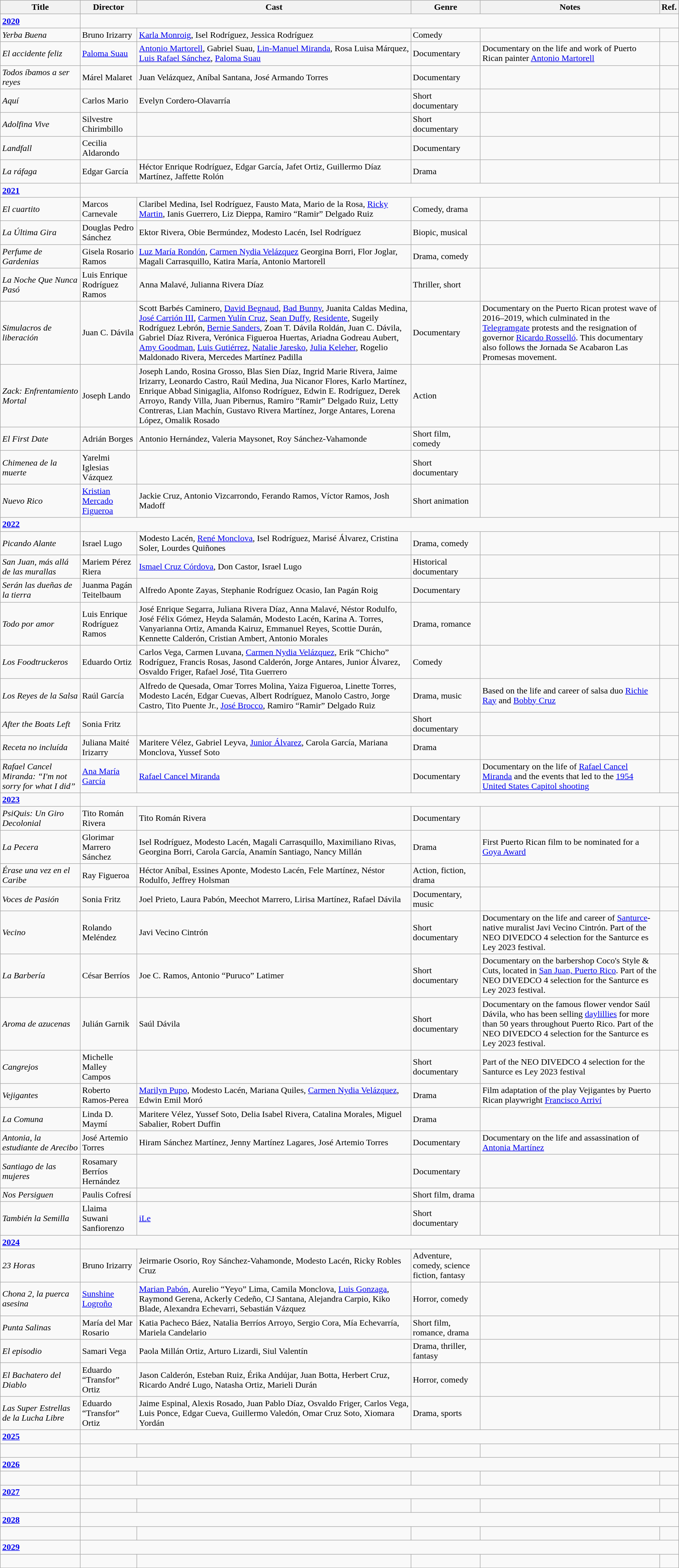<table class="wikitable">
<tr>
<th>Title</th>
<th>Director</th>
<th>Cast</th>
<th>Genre</th>
<th>Notes</th>
<th>Ref.</th>
</tr>
<tr>
<td><strong><a href='#'>2020</a></strong></td>
</tr>
<tr>
<td><em>Yerba Buena</em></td>
<td>Bruno Irizarry</td>
<td><a href='#'>Karla Monroig</a>, Isel Rodríguez, Jessica Rodríguez</td>
<td>Comedy</td>
<td></td>
<td></td>
</tr>
<tr>
<td><em>El accidente feliz</em></td>
<td><a href='#'>Paloma Suau</a></td>
<td><a href='#'>Antonio Martorell</a>, Gabriel Suau, <a href='#'>Lin-Manuel Miranda</a>, Rosa Luisa Márquez, <a href='#'>Luis Rafael Sánchez</a>, <a href='#'>Paloma Suau</a></td>
<td>Documentary</td>
<td>Documentary on the life and work of Puerto Rican painter <a href='#'>Antonio Martorell</a></td>
<td></td>
</tr>
<tr>
<td><em>Todos íbamos a ser reyes</em></td>
<td>Márel Malaret</td>
<td>Juan Velázquez, Aníbal Santana, José Armando Torres</td>
<td>Documentary</td>
<td></td>
<td></td>
</tr>
<tr>
<td><em>Aquí</em></td>
<td>Carlos Mario</td>
<td>Evelyn Cordero-Olavarría</td>
<td>Short documentary</td>
<td></td>
<td></td>
</tr>
<tr>
<td><em>Adolfina Vive</em></td>
<td>Silvestre Chirimbillo</td>
<td></td>
<td>Short documentary</td>
<td></td>
<td></td>
</tr>
<tr>
<td><em>Landfall</em></td>
<td>Cecilia Aldarondo</td>
<td></td>
<td>Documentary</td>
<td></td>
<td></td>
</tr>
<tr>
<td><em>La ráfaga</em></td>
<td>Edgar García</td>
<td>Héctor Enrique Rodríguez, Edgar García, Jafet Ortiz, Guillermo Díaz Martínez, Jaffette Rolón</td>
<td>Drama</td>
<td></td>
<td></td>
</tr>
<tr>
<td><strong><a href='#'>2021</a></strong></td>
</tr>
<tr>
<td><em>El cuartito</em></td>
<td>Marcos Carnevale</td>
<td>Claribel Medina, Isel Rodríguez, Fausto Mata, Mario de la Rosa, <a href='#'>Ricky Martin</a>, Ianis Guerrero, Liz Dieppa, Ramiro “Ramir” Delgado Ruiz</td>
<td>Comedy, drama</td>
<td></td>
<td></td>
</tr>
<tr>
<td><em>La Última Gira</em></td>
<td>Douglas Pedro Sánchez</td>
<td>Ektor Rivera, Obie Bermúndez, Modesto Lacén, Isel Rodríguez</td>
<td>Biopic, musical</td>
<td></td>
<td></td>
</tr>
<tr>
<td><em>Perfume de Gardenias</em></td>
<td>Gisela Rosario Ramos</td>
<td><a href='#'>Luz María Rondón</a>, <a href='#'>Carmen Nydia Velázquez</a> Georgina Borri, Flor Joglar, Magali Carrasquillo, Katira María, Antonio Martorell</td>
<td>Drama, comedy</td>
<td></td>
<td></td>
</tr>
<tr>
<td><em>La Noche Que Nunca Pasó</em></td>
<td>Luis Enrique Rodríguez Ramos</td>
<td>Anna Malavé, Julianna Rivera Díaz</td>
<td>Thriller, short</td>
<td></td>
<td></td>
</tr>
<tr>
<td><em>Simulacros de liberación</em></td>
<td>Juan C. Dávila</td>
<td>Scott Barbés Caminero, <a href='#'>David Begnaud</a>, <a href='#'>Bad Bunny</a>, Juanita Caldas Medina, <a href='#'>José Carrión III</a>, <a href='#'>Carmen Yulín Cruz</a>, <a href='#'>Sean Duffy</a>, <a href='#'>Residente</a>, Sugeily Rodríguez Lebrón, <a href='#'>Bernie Sanders</a>, Zoan T. Dávila Roldán, Juan C. Dávila, Gabriel Díaz Rivera, Verónica Figueroa Huertas, Ariadna Godreau Aubert, <a href='#'>Amy Goodman</a>, <a href='#'>Luis Gutiérrez</a>, <a href='#'>Natalie Jaresko</a>, <a href='#'>Julia Keleher</a>, Rogelio Maldonado Rivera, Mercedes Martínez Padilla</td>
<td>Documentary</td>
<td>Documentary on the Puerto Rican protest wave of 2016–2019, which culminated in the <a href='#'>Telegramgate</a> protests and the resignation of governor <a href='#'>Ricardo Rosselló</a>. This documentary also follows the Jornada Se Acabaron Las Promesas movement.</td>
<td></td>
</tr>
<tr>
<td><em>Zack: Enfrentamiento Mortal</em></td>
<td>Joseph Lando</td>
<td>Joseph Lando, Rosina Grosso, Blas Sien Díaz, Ingrid Marie Rivera, Jaime Irizarry, Leonardo Castro, Raúl Medina, Jua Nicanor Flores, Karlo Martínez, Enrique Abbad Sinigaglia, Alfonso Rodríguez, Edwin E. Rodríguez, Derek Arroyo, Randy Villa, Juan Pibernus, Ramiro “Ramir” Delgado Ruiz, Letty Contreras, Lian Machín, Gustavo Rivera Martínez, Jorge Antares, Lorena López, Omalik Rosado</td>
<td>Action</td>
<td></td>
<td></td>
</tr>
<tr>
<td><em>El First Date</em></td>
<td>Adrián Borges</td>
<td>Antonio Hernández, Valeria Maysonet, Roy Sánchez-Vahamonde</td>
<td>Short film, comedy</td>
<td></td>
<td></td>
</tr>
<tr>
<td><em>Chimenea de la muerte</em></td>
<td>Yarelmi Iglesias Vázquez</td>
<td></td>
<td>Short documentary</td>
<td></td>
<td></td>
</tr>
<tr>
<td><em>Nuevo Rico</em></td>
<td><a href='#'>Kristian Mercado Figueroa</a></td>
<td>Jackie Cruz, Antonio Vizcarrondo, Ferando Ramos, Víctor Ramos, Josh Madoff</td>
<td>Short animation</td>
<td></td>
<td></td>
</tr>
<tr>
<td><strong><a href='#'>2022</a></strong></td>
</tr>
<tr>
<td><em>Picando Alante</em></td>
<td>Israel Lugo</td>
<td>Modesto Lacén, <a href='#'>René Monclova</a>, Isel Rodríguez, Marisé Álvarez, Cristina Soler, Lourdes Quiñones</td>
<td>Drama, comedy</td>
<td></td>
<td></td>
</tr>
<tr>
<td><em>San Juan, más allá de las murallas</em></td>
<td>Mariem Pérez Riera</td>
<td><a href='#'>Ismael Cruz Córdova</a>, Don Castor, Israel Lugo</td>
<td>Historical documentary</td>
<td></td>
<td></td>
</tr>
<tr>
<td><em>Serán las dueñas de la tierra</em></td>
<td>Juanma Pagán Teitelbaum</td>
<td>Alfredo Aponte Zayas, Stephanie Rodríguez Ocasio, Ian Pagán Roig</td>
<td>Documentary</td>
<td></td>
<td></td>
</tr>
<tr>
<td><em>Todo por amor</em></td>
<td>Luis Enrique Rodríguez Ramos</td>
<td>José Enrique Segarra, Juliana Rivera Díaz, Anna Malavé, Néstor Rodulfo, José Félix Gómez, Heyda Salamán, Modesto Lacén, Karina A. Torres, Vanyarianna Ortiz, Amanda Kairuz, Emmanuel Reyes, Scottie Durán, Kennette Calderón, Cristian Ambert, Antonio Morales</td>
<td>Drama, romance</td>
<td></td>
<td></td>
</tr>
<tr>
<td><em>Los Foodtruckeros</em></td>
<td>Eduardo Ortiz</td>
<td>Carlos Vega, Carmen Luvana, <a href='#'>Carmen Nydia Velázquez</a>, Erik “Chicho” Rodríguez, Francis Rosas, Jasond Calderón, Jorge Antares, Junior Álvarez, Osvaldo Friger, Rafael José, Tita Guerrero</td>
<td>Comedy</td>
<td></td>
<td></td>
</tr>
<tr>
<td><em>Los Reyes de la Salsa</em></td>
<td>Raúl García</td>
<td>Alfredo de Quesada, Omar Torres Molina, Yaiza Figueroa, Linette Torres, Modesto Lacén, Edgar Cuevas, Albert Rodríguez, Manolo Castro, Jorge Castro, Tito Puente Jr., <a href='#'>José Brocco</a>, Ramiro “Ramir” Delgado Ruiz</td>
<td>Drama, music</td>
<td>Based on the life and career of salsa duo <a href='#'>Richie Ray</a> and <a href='#'>Bobby Cruz</a></td>
<td></td>
</tr>
<tr>
<td><em>After the Boats Left</em></td>
<td>Sonia Fritz</td>
<td></td>
<td>Short documentary</td>
<td></td>
<td></td>
</tr>
<tr>
<td><em>Receta no incluída</em></td>
<td>Juliana Maité Irizarry</td>
<td>Maritere Vélez, Gabriel Leyva, <a href='#'>Junior Álvarez</a>, Carola García, Mariana Monclova, Yussef Soto</td>
<td>Drama</td>
<td></td>
<td></td>
</tr>
<tr>
<td><em>Rafael Cancel Miranda: “I'm not sorry for what I did”</em></td>
<td><a href='#'>Ana María García</a></td>
<td><a href='#'>Rafael Cancel Miranda</a></td>
<td>Documentary</td>
<td>Documentary on the life of <a href='#'>Rafael Cancel Miranda</a> and the events that led to the <a href='#'>1954 United States Capitol shooting</a></td>
<td></td>
</tr>
<tr>
<td><strong><a href='#'>2023</a></strong></td>
</tr>
<tr>
<td><em>PsiQuis: Un Giro Decolonial</em></td>
<td>Tito Román Rivera</td>
<td>Tito Román Rivera</td>
<td>Documentary</td>
<td></td>
<td></td>
</tr>
<tr>
<td><em>La Pecera</em></td>
<td>Glorimar Marrero Sánchez</td>
<td>Isel Rodríguez, Modesto Lacén, Magali Carrasquillo, Maximiliano Rivas, Georgina Borri, Carola García, Anamín Santiago, Nancy Millán</td>
<td>Drama</td>
<td>First Puerto Rican film to be nominated for a <a href='#'>Goya Award</a></td>
<td></td>
</tr>
<tr>
<td><em>Érase una vez en el Caribe</em></td>
<td>Ray Figueroa</td>
<td>Héctor Aníbal, Essines Aponte, Modesto Lacén, Fele Martínez, Néstor Rodulfo, Jeffrey Holsman</td>
<td>Action, fiction, drama</td>
<td></td>
<td></td>
</tr>
<tr>
<td><em>Voces de Pasión</em></td>
<td>Sonia Fritz</td>
<td>Joel Prieto, Laura Pabón, Meechot Marrero, Lirisa Martínez, Rafael Dávila</td>
<td>Documentary, music</td>
<td></td>
<td></td>
</tr>
<tr>
<td><em>Vecino</em></td>
<td>Rolando Meléndez</td>
<td>Javi Vecino Cintrón</td>
<td>Short documentary</td>
<td>Documentary on the life and career of <a href='#'>Santurce</a>-native muralist Javi Vecino Cintrón. Part of the NEO DIVEDCO 4 selection for the Santurce es Ley 2023 festival.</td>
<td></td>
</tr>
<tr>
<td><em>La Barbería</em></td>
<td>César Berríos</td>
<td>Joe C. Ramos, Antonio “Puruco” Latimer</td>
<td>Short documentary</td>
<td>Documentary on the barbershop Coco's Style & Cuts, located in <a href='#'>San Juan, Puerto Rico</a>. Part of the NEO DIVEDCO 4 selection for the Santurce es Ley 2023 festival.</td>
<td></td>
</tr>
<tr>
<td><em>Aroma de azucenas</em></td>
<td>Julián Garnik</td>
<td>Saúl Dávila</td>
<td>Short documentary</td>
<td>Documentary on the famous flower vendor Saúl Dávila, who has been selling <a href='#'>daylillies</a> for more than 50 years throughout Puerto Rico. Part of the NEO DIVEDCO 4 selection for the Santurce es Ley 2023 festival.</td>
<td></td>
</tr>
<tr>
<td><em>Cangrejos</em></td>
<td>Michelle Malley Campos</td>
<td></td>
<td>Short documentary</td>
<td>Part of the NEO DIVEDCO 4 selection for the Santurce es Ley 2023 festival</td>
<td></td>
</tr>
<tr>
<td><em>Vejigantes</em></td>
<td>Roberto Ramos-Perea</td>
<td><a href='#'>Marilyn Pupo</a>, Modesto Lacén, Mariana Quiles, <a href='#'>Carmen Nydia Velázquez</a>, Edwin Emil Moró</td>
<td>Drama</td>
<td>Film adaptation of the play Vejigantes by Puerto Rican playwright <a href='#'>Francisco Arriví</a></td>
<td></td>
</tr>
<tr>
<td><em>La Comuna</em></td>
<td>Linda D. Maymí</td>
<td>Maritere Vélez, Yussef Soto, Delia Isabel Rivera, Catalina Morales, Miguel Sabalier, Robert Duffin</td>
<td>Drama</td>
<td></td>
<td></td>
</tr>
<tr>
<td><em>Antonia, la estudiante de Arecibo</em></td>
<td>José Artemio Torres</td>
<td>Hiram Sánchez Martínez, Jenny Martínez Lagares, José Artemio Torres</td>
<td>Documentary</td>
<td>Documentary on the life and assassination of <a href='#'>Antonia Martínez</a></td>
<td></td>
</tr>
<tr>
<td><em>Santiago de las mujeres</em></td>
<td>Rosamary Berríos Hernández</td>
<td></td>
<td>Documentary</td>
<td></td>
<td></td>
</tr>
<tr>
<td><em>Nos Persiguen</em></td>
<td>Paulis Cofresí</td>
<td></td>
<td>Short film, drama</td>
<td></td>
<td></td>
</tr>
<tr>
<td><em>También la Semilla</em></td>
<td>Llaima Suwani Sanfiorenzo</td>
<td><a href='#'>iLe</a></td>
<td>Short documentary</td>
<td></td>
<td></td>
</tr>
<tr>
<td><strong><a href='#'>2024</a></strong></td>
</tr>
<tr>
<td><em>23 Horas</em></td>
<td>Bruno Irizarry</td>
<td>Jeirmarie Osorio, Roy Sánchez-Vahamonde, Modesto Lacén, Ricky Robles Cruz</td>
<td>Adventure, comedy, science fiction, fantasy</td>
<td></td>
<td></td>
</tr>
<tr>
<td><em>Chona 2, la puerca asesina</em></td>
<td><a href='#'>Sunshine Logroño</a></td>
<td><a href='#'>Marian Pabón</a>, Aurelio “Yeyo” Lima, Camila Monclova, <a href='#'>Luis Gonzaga</a>, Raymond Gerena, Ackerly Cedeño, CJ Santana, Alejandra Carpio, Kiko Blade, Alexandra Echevarri, Sebastián Vázquez</td>
<td>Horror, comedy</td>
<td></td>
<td></td>
</tr>
<tr>
<td><em>Punta Salinas</em></td>
<td>María del Mar Rosario</td>
<td>Katia Pacheco Báez, Natalia Berríos Arroyo, Sergio Cora, Mía Echevarría, Mariela Candelario</td>
<td>Short film, romance, drama</td>
<td></td>
<td></td>
</tr>
<tr>
<td><em>El episodio</em></td>
<td>Samari Vega</td>
<td>Paola Millán Ortiz, Arturo Lizardi, Siul Valentín</td>
<td>Drama, thriller, fantasy</td>
<td></td>
<td></td>
</tr>
<tr>
<td><em>El Bachatero del Diablo</em></td>
<td>Eduardo “Transfor” Ortiz</td>
<td>Jason Calderón, Esteban Ruiz, Érika Andújar, Juan Botta, Herbert Cruz, Ricardo André Lugo, Natasha Ortiz, Marieli Durán</td>
<td>Horror, comedy</td>
<td></td>
<td></td>
</tr>
<tr>
<td><em>Las Super Estrellas de la Lucha Libre</em></td>
<td>Eduardo “Transfor” Ortiz</td>
<td>Jaime Espinal, Alexis Rosado, Juan Pablo Díaz, Osvaldo Friger, Carlos Vega, Luis Ponce, Edgar Cueva, Guillermo Valedón, Omar Cruz Soto, Xiomara Yordán</td>
<td>Drama, sports</td>
<td></td>
<td></td>
</tr>
<tr>
<td><strong><a href='#'>2025</a></strong></td>
</tr>
<tr>
<td><em> </em></td>
<td></td>
<td></td>
<td></td>
<td></td>
<td></td>
</tr>
<tr>
<td><strong><a href='#'>2026</a></strong></td>
</tr>
<tr>
<td><em> </em></td>
<td></td>
<td></td>
<td></td>
<td></td>
<td></td>
</tr>
<tr>
<td><strong><a href='#'>2027</a></strong></td>
</tr>
<tr>
<td><em> </em></td>
<td></td>
<td></td>
<td></td>
<td></td>
<td></td>
</tr>
<tr>
<td><strong><a href='#'>2028</a></strong></td>
</tr>
<tr>
<td><em> </em></td>
<td></td>
<td></td>
<td></td>
<td></td>
<td></td>
</tr>
<tr>
<td><strong><a href='#'>2029</a></strong></td>
</tr>
<tr>
<td><em> </em></td>
<td></td>
<td></td>
<td></td>
<td></td>
<td></td>
</tr>
<tr>
</tr>
</table>
